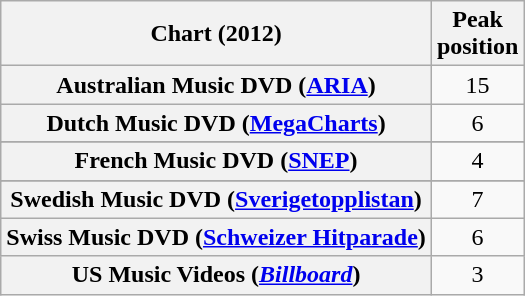<table class="wikitable sortable plainrowheaders" style="text-align:center">
<tr>
<th scope="col">Chart (2012)</th>
<th scope="col">Peak<br>position</th>
</tr>
<tr>
<th scope="row">Australian Music DVD (<a href='#'>ARIA</a>)</th>
<td>15</td>
</tr>
<tr>
<th scope="row">Dutch Music DVD (<a href='#'>MegaCharts</a>)</th>
<td>6</td>
</tr>
<tr>
</tr>
<tr>
<th scope="row">French Music DVD (<a href='#'>SNEP</a>)</th>
<td>4</td>
</tr>
<tr>
</tr>
<tr>
<th scope="row">Swedish Music DVD (<a href='#'>Sverigetopplistan</a>)</th>
<td>7</td>
</tr>
<tr>
<th scope="row">Swiss Music DVD (<a href='#'>Schweizer Hitparade</a>)</th>
<td>6</td>
</tr>
<tr>
<th scope="row">US Music Videos (<a href='#'><em>Billboard</em></a>)</th>
<td>3</td>
</tr>
</table>
